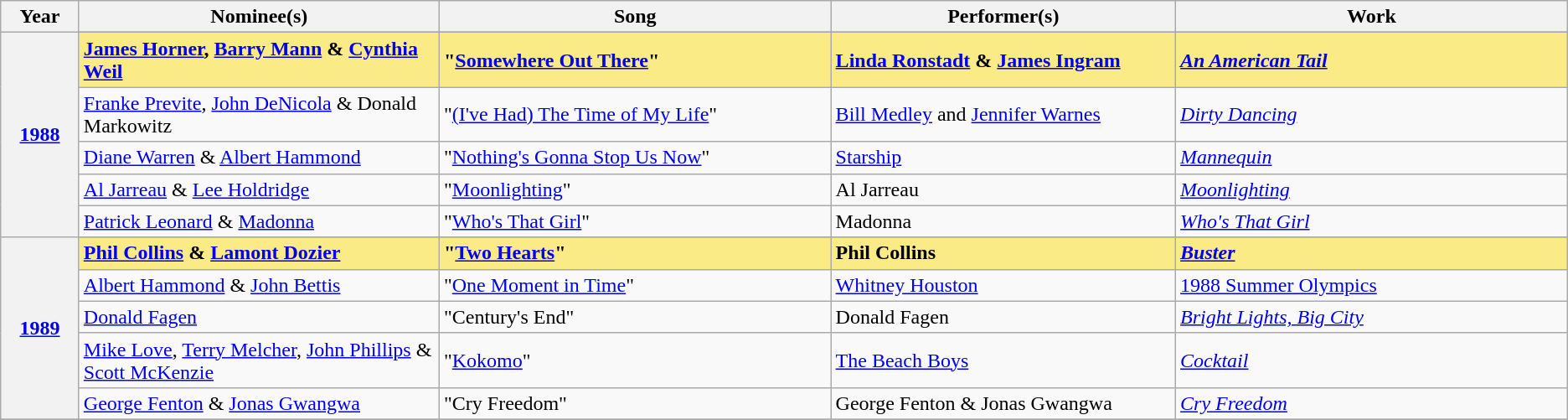<table class="wikitable">
<tr>
<th width="5%">Year</th>
<th width="23%">Nominee(s)</th>
<th width="25%">Song</th>
<th width="22%">Performer(s)</th>
<th width="25%">Work</th>
</tr>
<tr>
<th scope="row" rowspan="6" style="text-align:center;"><a href='#'>1988</a><br></th>
</tr>
<tr style="background:#FAEB86">
<td><strong><a href='#'>James Horner</a>, <a href='#'>Barry Mann</a> & <a href='#'>Cynthia Weil</a></strong></td>
<td><strong>"<a href='#'>Somewhere Out There</a>"</strong></td>
<td><strong><a href='#'>Linda Ronstadt</a> & <a href='#'>James Ingram</a></strong></td>
<td><strong><em><a href='#'>An American Tail</a></em></strong></td>
</tr>
<tr>
<td><a href='#'>Franke Previte</a>, <a href='#'>John DeNicola</a> & Donald Markowitz</td>
<td>"<a href='#'>(I've Had) The Time of My Life</a>"</td>
<td><a href='#'>Bill Medley</a> and <a href='#'>Jennifer Warnes</a></td>
<td><em><a href='#'>Dirty Dancing</a></em></td>
</tr>
<tr>
<td><a href='#'>Diane Warren</a> & <a href='#'>Albert Hammond</a></td>
<td>"<a href='#'>Nothing's Gonna Stop Us Now</a>"</td>
<td><a href='#'>Starship</a></td>
<td><em><a href='#'>Mannequin</a></em></td>
</tr>
<tr>
<td><a href='#'>Al Jarreau</a> & <a href='#'>Lee Holdridge</a></td>
<td>"<a href='#'>Moonlighting</a>"</td>
<td>Al Jarreau</td>
<td><em><a href='#'>Moonlighting</a></em></td>
</tr>
<tr>
<td><a href='#'>Patrick Leonard</a> & <a href='#'>Madonna</a></td>
<td>"<a href='#'>Who's That Girl</a>"</td>
<td>Madonna</td>
<td><em><a href='#'>Who's That Girl</a></em></td>
</tr>
<tr>
<th scope="row" rowspan="6" style="text-align:center;"><a href='#'>1989</a><br></th>
</tr>
<tr style="background:#FAEB86">
<td><strong><a href='#'>Phil Collins</a> & <a href='#'>Lamont Dozier</a></strong></td>
<td><strong>"<a href='#'>Two Hearts</a>"</strong></td>
<td><strong>Phil Collins</strong></td>
<td><strong><em><a href='#'>Buster</a></em></strong></td>
</tr>
<tr>
<td><a href='#'>Albert Hammond</a> & <a href='#'>John Bettis</a></td>
<td>"<a href='#'>One Moment in Time</a>"</td>
<td><a href='#'>Whitney Houston</a></td>
<td><a href='#'>1988 Summer Olympics</a></td>
</tr>
<tr>
<td><a href='#'>Donald Fagen</a></td>
<td>"Century's End"</td>
<td>Donald Fagen</td>
<td><em><a href='#'>Bright Lights, Big City</a></em></td>
</tr>
<tr>
<td><a href='#'>Mike Love</a>, <a href='#'>Terry Melcher</a>, <a href='#'>John Phillips</a> & <a href='#'>Scott McKenzie</a></td>
<td>"<a href='#'>Kokomo</a>"</td>
<td><a href='#'>The Beach Boys</a></td>
<td><em><a href='#'>Cocktail</a></em></td>
</tr>
<tr>
<td><a href='#'>George Fenton</a> & <a href='#'>Jonas Gwangwa</a></td>
<td>"Cry Freedom"</td>
<td>George Fenton & Jonas Gwangwa</td>
<td><em><a href='#'>Cry Freedom</a></em></td>
</tr>
<tr>
</tr>
</table>
